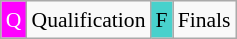<table class="wikitable" style="font-size:90%; line-height:1.25em;">
<tr>
<td style="background-color: #f0f; color: white; text-align:center; ">Q</td>
<td>Qualification</td>
<td bgcolor="#48D1CC" align=center>F</td>
<td>Finals</td>
</tr>
</table>
